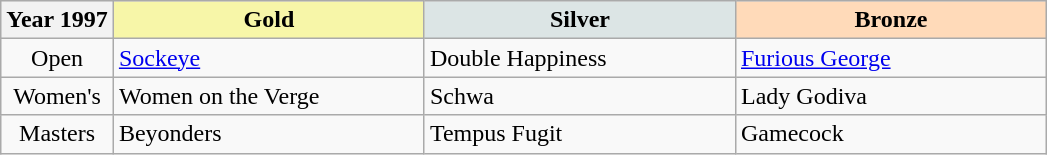<table class="wikitable sortable">
<tr bgcolor="#efefef" align="left">
<th>Year 1997</th>
<th width=200 style="background-color: #F7F6A8;"> Gold</th>
<th width=200 style="background-color: #DCE5E5;"> Silver</th>
<th width=200 style="background-color: #FFDAB9;"> Bronze</th>
</tr>
<tr>
<td align="center">Open</td>
<td><a href='#'>Sockeye</a> </td>
<td>Double Happiness </td>
<td><a href='#'>Furious George</a> </td>
</tr>
<tr>
<td align="center">Women's</td>
<td>Women on the Verge </td>
<td>Schwa </td>
<td>Lady Godiva </td>
</tr>
<tr>
<td align="center">Masters</td>
<td>Beyonders </td>
<td>Tempus Fugit </td>
<td>Gamecock </td>
</tr>
</table>
